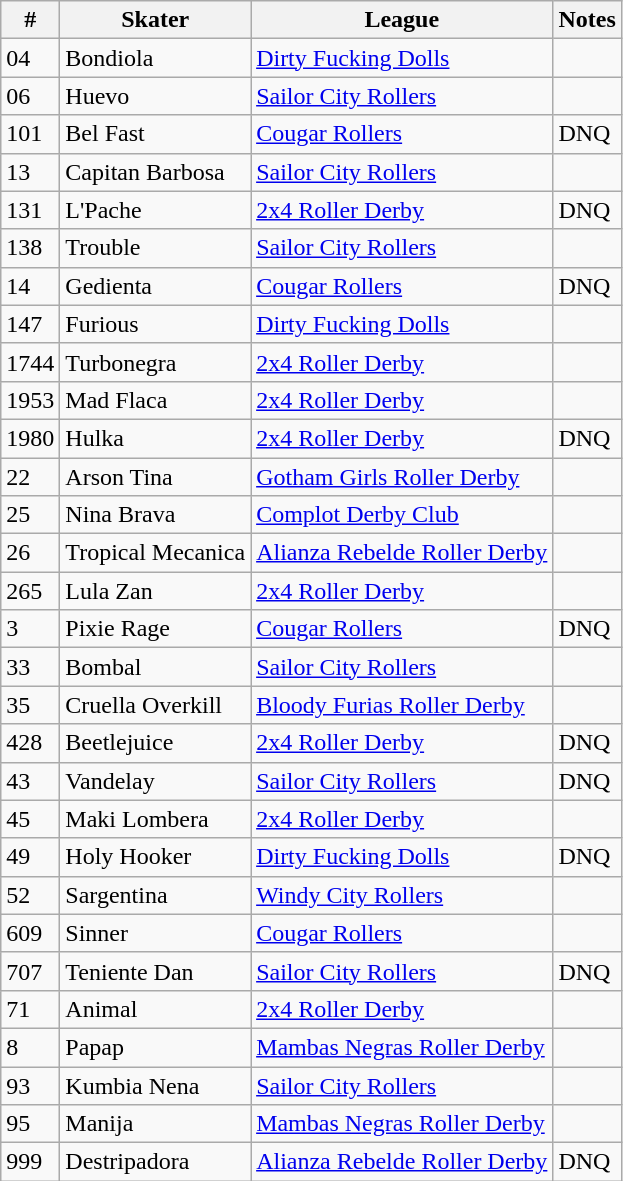<table class="wikitable sortable">
<tr>
<th>#</th>
<th>Skater</th>
<th>League</th>
<th>Notes</th>
</tr>
<tr>
<td>04</td>
<td>Bondiola</td>
<td><a href='#'>Dirty Fucking Dolls</a></td>
<td></td>
</tr>
<tr>
<td>06</td>
<td>Huevo</td>
<td><a href='#'>Sailor City Rollers</a></td>
<td></td>
</tr>
<tr>
<td>101</td>
<td>Bel Fast</td>
<td><a href='#'>Cougar Rollers</a></td>
<td>DNQ</td>
</tr>
<tr>
<td>13</td>
<td>Capitan Barbosa</td>
<td><a href='#'>Sailor City Rollers</a></td>
<td></td>
</tr>
<tr>
<td>131</td>
<td>L'Pache</td>
<td><a href='#'>2x4 Roller Derby</a></td>
<td>DNQ</td>
</tr>
<tr>
<td>138</td>
<td>Trouble</td>
<td><a href='#'>Sailor City Rollers</a></td>
<td></td>
</tr>
<tr>
<td>14</td>
<td>Gedienta</td>
<td><a href='#'>Cougar Rollers</a></td>
<td>DNQ</td>
</tr>
<tr>
<td>147</td>
<td>Furious</td>
<td><a href='#'>Dirty Fucking Dolls</a></td>
<td></td>
</tr>
<tr>
<td>1744</td>
<td>Turbonegra</td>
<td><a href='#'>2x4 Roller Derby</a></td>
<td></td>
</tr>
<tr>
<td>1953</td>
<td>Mad Flaca</td>
<td><a href='#'>2x4 Roller Derby</a></td>
<td></td>
</tr>
<tr>
<td>1980</td>
<td>Hulka</td>
<td><a href='#'>2x4 Roller Derby</a></td>
<td>DNQ</td>
</tr>
<tr>
<td>22</td>
<td>Arson Tina</td>
<td><a href='#'>Gotham Girls Roller Derby</a></td>
<td></td>
</tr>
<tr>
<td>25</td>
<td>Nina Brava</td>
<td><a href='#'>Complot Derby Club</a></td>
<td></td>
</tr>
<tr>
<td>26</td>
<td>Tropical Mecanica</td>
<td><a href='#'>Alianza Rebelde Roller Derby</a></td>
<td></td>
</tr>
<tr>
<td>265</td>
<td>Lula Zan</td>
<td><a href='#'>2x4 Roller Derby</a></td>
<td></td>
</tr>
<tr>
<td>3</td>
<td>Pixie Rage</td>
<td><a href='#'>Cougar Rollers</a></td>
<td>DNQ</td>
</tr>
<tr>
<td>33</td>
<td>Bombal</td>
<td><a href='#'>Sailor City Rollers</a></td>
<td></td>
</tr>
<tr>
<td>35</td>
<td>Cruella Overkill</td>
<td><a href='#'>Bloody Furias Roller Derby</a></td>
<td></td>
</tr>
<tr>
<td>428</td>
<td>Beetlejuice</td>
<td><a href='#'>2x4 Roller Derby</a></td>
<td>DNQ</td>
</tr>
<tr>
<td>43</td>
<td>Vandelay</td>
<td><a href='#'>Sailor City Rollers</a></td>
<td>DNQ</td>
</tr>
<tr>
<td>45</td>
<td>Maki Lombera</td>
<td><a href='#'>2x4 Roller Derby</a></td>
<td></td>
</tr>
<tr>
<td>49</td>
<td>Holy Hooker</td>
<td><a href='#'>Dirty Fucking Dolls</a></td>
<td>DNQ</td>
</tr>
<tr>
<td>52</td>
<td>Sargentina</td>
<td><a href='#'>Windy City Rollers</a></td>
<td></td>
</tr>
<tr>
<td>609</td>
<td>Sinner</td>
<td><a href='#'>Cougar Rollers</a></td>
<td></td>
</tr>
<tr>
<td>707</td>
<td>Teniente Dan</td>
<td><a href='#'>Sailor City Rollers</a></td>
<td>DNQ</td>
</tr>
<tr>
<td>71</td>
<td>Animal</td>
<td><a href='#'>2x4 Roller Derby</a></td>
<td></td>
</tr>
<tr>
<td>8</td>
<td>Papap</td>
<td><a href='#'>Mambas Negras Roller Derby</a></td>
<td></td>
</tr>
<tr>
<td>93</td>
<td>Kumbia Nena</td>
<td><a href='#'>Sailor City Rollers</a></td>
<td></td>
</tr>
<tr>
<td>95</td>
<td>Manija</td>
<td><a href='#'>Mambas Negras Roller Derby</a></td>
<td></td>
</tr>
<tr>
<td>999</td>
<td>Destripadora</td>
<td><a href='#'>Alianza Rebelde Roller Derby</a></td>
<td>DNQ</td>
</tr>
</table>
